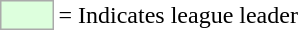<table>
<tr>
<td style="background:#DDFFDD; border:1px solid #aaa; width:2em;"></td>
<td>= Indicates league leader</td>
</tr>
</table>
